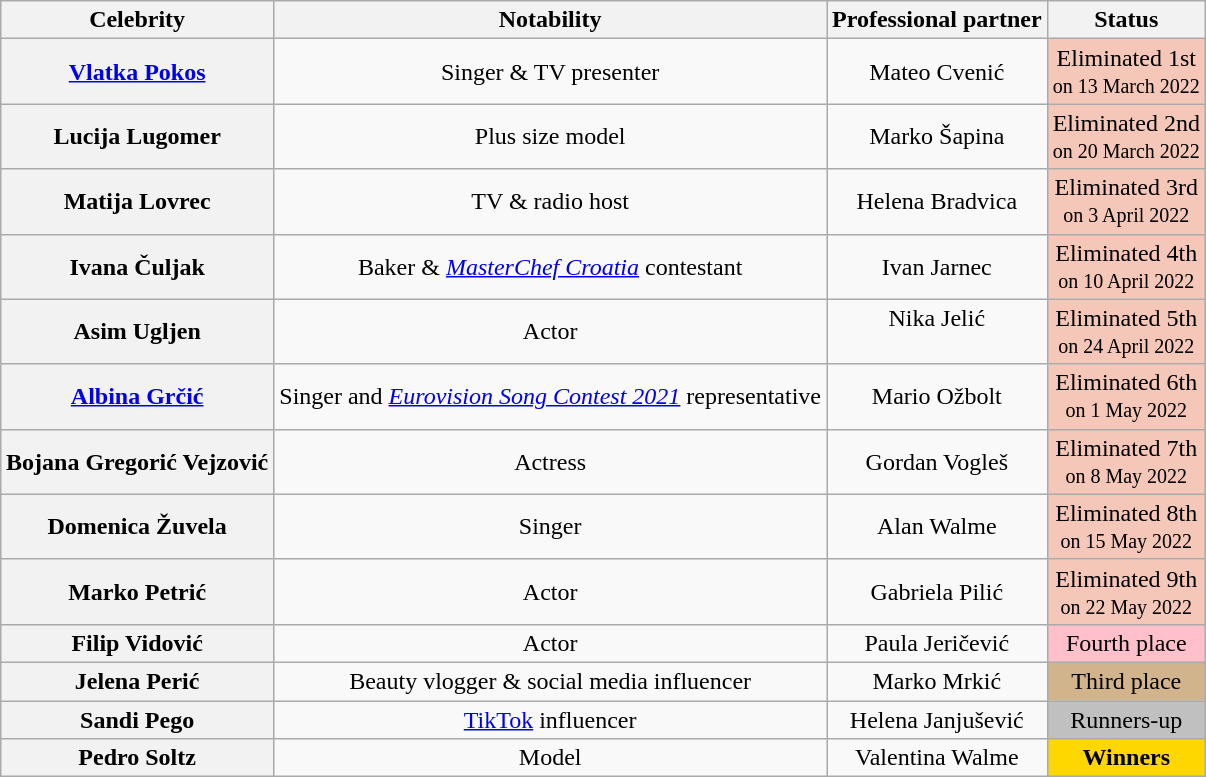<table class= "wikitable sortable" style="text-align: center; margin:auto; align: center,">
<tr>
<th scope="col">Celebrity</th>
<th scope="col" class="unsortable">Notability</th>
<th scope="col">Professional partner</th>
<th scope="col">Status</th>
</tr>
<tr>
<th><a href='#'>Vlatka Pokos</a></th>
<td>Singer & TV presenter</td>
<td>Mateo Cvenić</td>
<td bgcolor="#F4C7B8">Eliminated 1st<br><small>on 13 March 2022</small></td>
</tr>
<tr>
<th>Lucija Lugomer</th>
<td>Plus size model</td>
<td>Marko Šapina</td>
<td bgcolor="#F4C7B8">Eliminated 2nd<br><small>on 20 March 2022</small></td>
</tr>
<tr>
<th>Matija Lovrec</th>
<td>TV & radio host</td>
<td>Helena Bradvica</td>
<td bgcolor="#F4C7B8">Eliminated 3rd<br><small>on 3 April 2022</small></td>
</tr>
<tr>
<th>Ivana Čuljak</th>
<td>Baker & <em><a href='#'>MasterChef Croatia</a></em> contestant</td>
<td>Ivan Jarnec</td>
<td bgcolor="#F4C7B8">Eliminated 4th<br><small>on 10 April 2022</small></td>
</tr>
<tr>
<th>Asim Ugljen</th>
<td>Actor</td>
<td>Nika Jelić<br><br></td>
<td bgcolor="#F4C7B8">Eliminated 5th<br><small>on 24 April 2022</small></td>
</tr>
<tr>
<th><a href='#'>Albina Grčić</a></th>
<td>Singer and <em><a href='#'>Eurovision Song Contest 2021</a></em> representative</td>
<td>Mario Ožbolt<br></td>
<td bgcolor="#F4C7B8">Eliminated 6th<br><small>on 1 May 2022</small></td>
</tr>
<tr>
<th>Bojana Gregorić Vejzović</th>
<td>Actress</td>
<td>Gordan Vogleš</td>
<td bgcolor="#F4C7B8">Eliminated 7th<br><small>on 8 May 2022</small></td>
</tr>
<tr>
<th>Domenica Žuvela</th>
<td>Singer</td>
<td>Alan Walme<br></td>
<td bgcolor="#F4C7B8">Eliminated 8th<br><small>on 15 May 2022</small></td>
</tr>
<tr>
<th>Marko Petrić</th>
<td>Actor</td>
<td>Gabriela Pilić<br></td>
<td bgcolor="#F4C7B8">Eliminated 9th<br><small>on 22 May 2022</small></td>
</tr>
<tr>
<th>Filip Vidović</th>
<td>Actor</td>
<td>Paula Jeričević</td>
<td style="background:pink">Fourth place<br></td>
</tr>
<tr>
<th>Jelena Perić</th>
<td>Beauty vlogger & social media influencer</td>
<td>Marko Mrkić<br></td>
<td style="background:tan">Third place<br></td>
</tr>
<tr>
<th>Sandi Pego</th>
<td><a href='#'>TikTok</a> influencer</td>
<td>Helena Janjušević<br></td>
<td style="background:silver">Runners-up<br></td>
</tr>
<tr>
<th>Pedro Soltz</th>
<td>Model</td>
<td>Valentina Walme</td>
<td style="background:gold"><strong>Winners</strong><br></td>
</tr>
</table>
